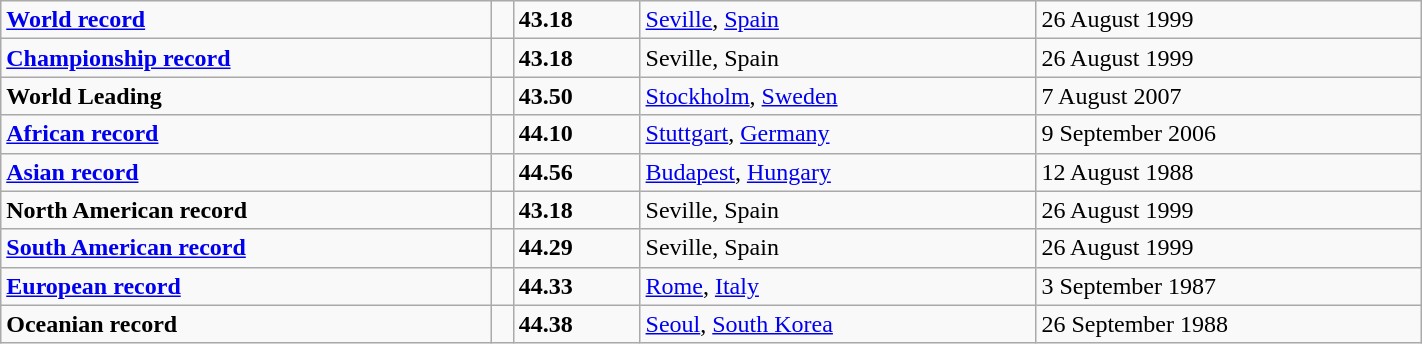<table class="wikitable" width=75%>
<tr>
<td><strong><a href='#'>World record</a></strong></td>
<td></td>
<td><strong>43.18</strong></td>
<td><a href='#'>Seville</a>, <a href='#'>Spain</a></td>
<td>26 August 1999</td>
</tr>
<tr>
<td><strong><a href='#'>Championship record</a></strong></td>
<td></td>
<td><strong>43.18</strong></td>
<td>Seville, Spain</td>
<td>26 August 1999</td>
</tr>
<tr>
<td><strong>World Leading</strong></td>
<td></td>
<td><strong>43.50</strong></td>
<td><a href='#'>Stockholm</a>, <a href='#'>Sweden</a></td>
<td>7 August 2007</td>
</tr>
<tr>
<td><strong><a href='#'>African record</a></strong></td>
<td></td>
<td><strong>44.10</strong></td>
<td><a href='#'>Stuttgart</a>, <a href='#'>Germany</a></td>
<td>9 September 2006</td>
</tr>
<tr>
<td><strong><a href='#'>Asian record</a></strong></td>
<td></td>
<td><strong>44.56</strong></td>
<td><a href='#'>Budapest</a>, <a href='#'>Hungary</a></td>
<td>12 August 1988</td>
</tr>
<tr>
<td><strong>North American record</strong></td>
<td></td>
<td><strong>43.18</strong></td>
<td>Seville, Spain</td>
<td>26 August 1999</td>
</tr>
<tr>
<td><strong><a href='#'>South American record</a></strong></td>
<td></td>
<td><strong>44.29</strong></td>
<td>Seville, Spain</td>
<td>26 August 1999</td>
</tr>
<tr>
<td><strong><a href='#'>European record</a></strong></td>
<td></td>
<td><strong>44.33</strong></td>
<td><a href='#'>Rome</a>, <a href='#'>Italy</a></td>
<td>3 September 1987</td>
</tr>
<tr>
<td><strong>Oceanian record</strong></td>
<td></td>
<td><strong>44.38</strong></td>
<td><a href='#'>Seoul</a>, <a href='#'>South Korea</a></td>
<td>26 September 1988</td>
</tr>
</table>
